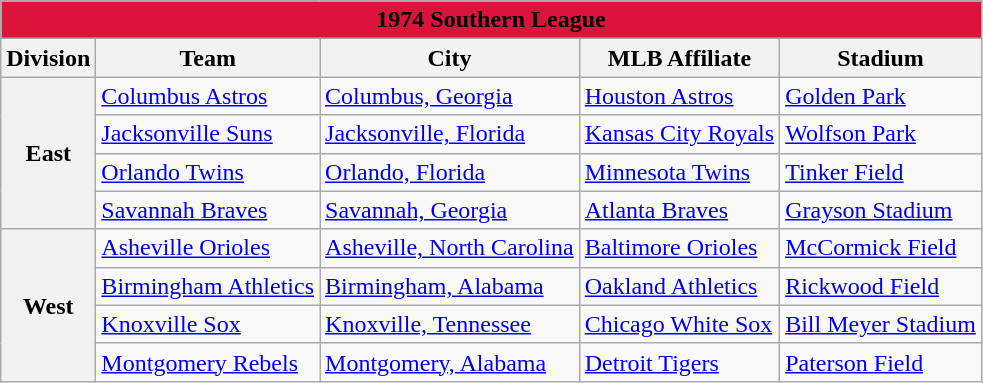<table class="wikitable" style="width:auto">
<tr>
<td bgcolor="#DC143C" align="center" colspan="7"><strong><span>1974 Southern League</span></strong></td>
</tr>
<tr>
<th>Division</th>
<th>Team</th>
<th>City</th>
<th>MLB Affiliate</th>
<th>Stadium</th>
</tr>
<tr>
<th rowspan="4">East</th>
<td><a href='#'>Columbus Astros</a></td>
<td><a href='#'>Columbus, Georgia</a></td>
<td><a href='#'>Houston Astros</a></td>
<td><a href='#'>Golden Park</a></td>
</tr>
<tr>
<td><a href='#'>Jacksonville Suns</a></td>
<td><a href='#'>Jacksonville, Florida</a></td>
<td><a href='#'>Kansas City Royals</a></td>
<td><a href='#'>Wolfson Park</a></td>
</tr>
<tr>
<td><a href='#'>Orlando Twins</a></td>
<td><a href='#'>Orlando, Florida</a></td>
<td><a href='#'>Minnesota Twins</a></td>
<td><a href='#'>Tinker Field</a></td>
</tr>
<tr>
<td><a href='#'>Savannah Braves</a></td>
<td><a href='#'>Savannah, Georgia</a></td>
<td><a href='#'>Atlanta Braves</a></td>
<td><a href='#'>Grayson Stadium</a></td>
</tr>
<tr>
<th rowspan="4">West</th>
<td><a href='#'>Asheville Orioles</a></td>
<td><a href='#'>Asheville, North Carolina</a></td>
<td><a href='#'>Baltimore Orioles</a></td>
<td><a href='#'>McCormick Field</a></td>
</tr>
<tr>
<td><a href='#'>Birmingham Athletics</a></td>
<td><a href='#'>Birmingham, Alabama</a></td>
<td><a href='#'>Oakland Athletics</a></td>
<td><a href='#'>Rickwood Field</a></td>
</tr>
<tr>
<td><a href='#'>Knoxville Sox</a></td>
<td><a href='#'>Knoxville, Tennessee</a></td>
<td><a href='#'>Chicago White Sox</a></td>
<td><a href='#'>Bill Meyer Stadium</a></td>
</tr>
<tr>
<td><a href='#'>Montgomery Rebels</a></td>
<td><a href='#'>Montgomery, Alabama</a></td>
<td><a href='#'>Detroit Tigers</a></td>
<td><a href='#'>Paterson Field</a></td>
</tr>
</table>
